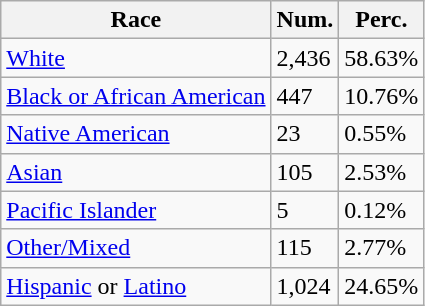<table class="wikitable">
<tr>
<th>Race</th>
<th>Num.</th>
<th>Perc.</th>
</tr>
<tr>
<td><a href='#'>White</a></td>
<td>2,436</td>
<td>58.63%</td>
</tr>
<tr>
<td><a href='#'>Black or African American</a></td>
<td>447</td>
<td>10.76%</td>
</tr>
<tr>
<td><a href='#'>Native American</a></td>
<td>23</td>
<td>0.55%</td>
</tr>
<tr>
<td><a href='#'>Asian</a></td>
<td>105</td>
<td>2.53%</td>
</tr>
<tr>
<td><a href='#'>Pacific Islander</a></td>
<td>5</td>
<td>0.12%</td>
</tr>
<tr>
<td><a href='#'>Other/Mixed</a></td>
<td>115</td>
<td>2.77%</td>
</tr>
<tr>
<td><a href='#'>Hispanic</a> or <a href='#'>Latino</a></td>
<td>1,024</td>
<td>24.65%</td>
</tr>
</table>
